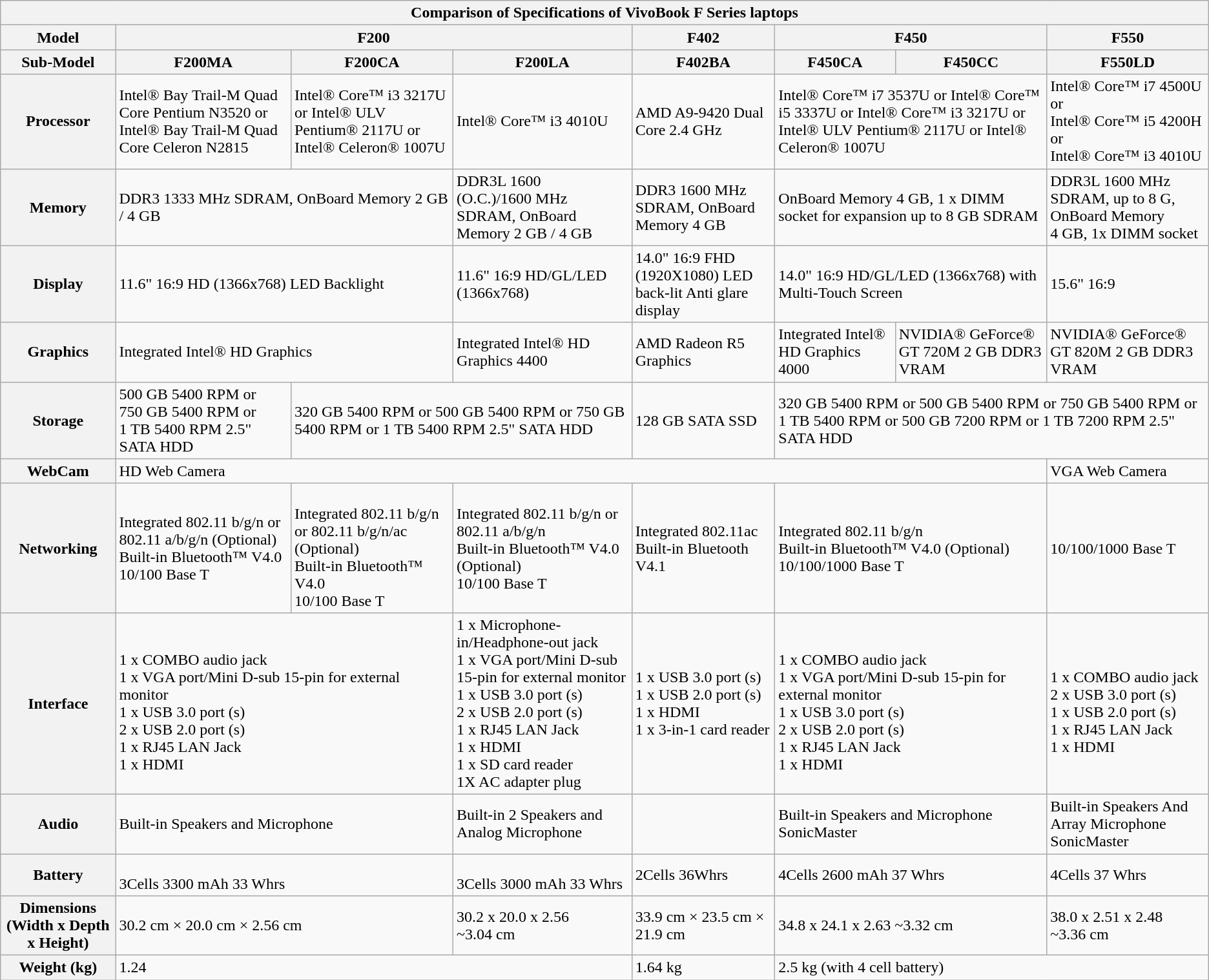<table class="wikitable mw-collapsible mw-collapsed">
<tr>
<th colspan="8">Comparison of Specifications of VivoBook F Series laptops</th>
</tr>
<tr>
<th>Model</th>
<th colspan="3">F200</th>
<th>F402</th>
<th colspan="2">F450</th>
<th>F550</th>
</tr>
<tr>
<th>Sub-Model</th>
<th>F200MA</th>
<th>F200CA</th>
<th>F200LA</th>
<th>F402BA</th>
<th>F450CA</th>
<th>F450CC</th>
<th>F550LD</th>
</tr>
<tr>
<th>Processor</th>
<td>Intel® Bay Trail-M Quad Core Pentium N3520 or Intel® Bay Trail-M Quad Core Celeron N2815</td>
<td>Intel® Core™ i3 3217U or Intel® ULV Pentium® 2117U or Intel® Celeron® 1007U</td>
<td>Intel® Core™ i3 4010U</td>
<td>AMD A9-9420 Dual Core 2.4 GHz</td>
<td colspan="2">Intel® Core™ i7 3537U or Intel® Core™ i5 3337U or Intel® Core™ i3 3217U or Intel® ULV Pentium® 2117U or Intel® Celeron® 1007U</td>
<td>Intel® Core™ i7 4500U or<br>Intel® Core™ i5 4200H or<br>Intel® Core™ i3 4010U</td>
</tr>
<tr>
<th>Memory</th>
<td colspan="2">DDR3 1333 MHz SDRAM, OnBoard Memory 2 GB / 4 GB</td>
<td>DDR3L 1600 (O.C.)/1600 MHz SDRAM, OnBoard Memory 2 GB / 4 GB</td>
<td>DDR3 1600 MHz SDRAM, OnBoard Memory 4 GB</td>
<td colspan="2">OnBoard Memory 4 GB, 1 x DIMM socket for expansion up to 8 GB SDRAM</td>
<td>DDR3L 1600 MHz SDRAM, up to 8 G, OnBoard Memory 4 GB, 1x DIMM socket</td>
</tr>
<tr>
<th>Display</th>
<td colspan="2">11.6" 16:9 HD (1366x768) LED Backlight</td>
<td>11.6" 16:9 HD/GL/LED (1366x768)</td>
<td>14.0" 16:9 FHD (1920X1080) LED back-lit Anti glare display</td>
<td colspan="2">14.0" 16:9 HD/GL/LED (1366x768) with Multi-Touch Screen</td>
<td>15.6" 16:9</td>
</tr>
<tr>
<th>Graphics</th>
<td colspan="2">Integrated Intel® HD Graphics</td>
<td>Integrated Intel® HD Graphics 4400</td>
<td>AMD Radeon R5 Graphics</td>
<td>Integrated Intel® HD Graphics 4000</td>
<td>NVIDIA® GeForce® GT 720M 2 GB DDR3 VRAM</td>
<td>NVIDIA® GeForce® GT 820M 2 GB DDR3 VRAM</td>
</tr>
<tr>
<th>Storage</th>
<td>500 GB 5400 RPM or 750 GB 5400 RPM or 1 TB 5400 RPM 2.5" SATA HDD</td>
<td colspan="2">320 GB 5400 RPM or 500 GB 5400 RPM or 750 GB 5400 RPM or 1 TB 5400 RPM 2.5" SATA HDD</td>
<td>128 GB SATA SSD</td>
<td colspan="3">320 GB 5400 RPM or 500 GB 5400 RPM or 750 GB 5400 RPM or 1 TB 5400 RPM or 500 GB 7200 RPM or 1 TB 7200 RPM 2.5" SATA HDD</td>
</tr>
<tr>
<th>WebCam</th>
<td colspan="6">HD Web Camera</td>
<td>VGA Web Camera</td>
</tr>
<tr>
<th>Networking</th>
<td>Integrated 802.11 b/g/n or 802.11 a/b/g/n (Optional)<br>Built-in Bluetooth™ V4.0<br>10/100 Base T</td>
<td><br>Integrated 802.11 b/g/n or 802.11 b/g/n/ac (Optional)<br>Built-in Bluetooth™ V4.0<br>10/100 Base T</td>
<td>Integrated 802.11 b/g/n or 802.11 a/b/g/n<br>Built-in Bluetooth™ V4.0 (Optional)<br>10/100 Base T</td>
<td>Integrated 802.11ac<br>Built-in Bluetooth V4.1</td>
<td colspan="2">Integrated 802.11 b/g/n<br>Built-in Bluetooth™ V4.0 (Optional)<br>10/100/1000 Base T</td>
<td>10/100/1000 Base T</td>
</tr>
<tr>
<th>Interface</th>
<td colspan="2"><br>1 x COMBO audio jack<br>1 x VGA port/Mini D-sub 15-pin for external monitor<br>1 x USB 3.0 port (s)<br>2 x USB 2.0 port (s)<br>1 x RJ45 LAN Jack<br>1 x HDMI</td>
<td>1 x Microphone-in/Headphone-out jack<br>1 x VGA port/Mini D-sub 15-pin for external monitor<br>1 x USB 3.0 port (s)<br>2 x USB 2.0 port (s)<br>1 x RJ45 LAN Jack<br>1 x HDMI<br>1 x SD card reader<br>1X AC adapter plug</td>
<td>1 x USB 3.0 port (s)<br>1 x USB 2.0 port (s)<br>1 x HDMI<br>1 x 3-in-1 card reader</td>
<td colspan="2"><br>1 x COMBO audio jack<br>1 x VGA port/Mini D-sub 15-pin for external monitor<br>1 x USB 3.0 port (s)<br>2 x USB 2.0 port (s)<br>1 x RJ45 LAN Jack<br>1 x HDMI</td>
<td><br>1 x COMBO audio jack<br>2 x USB 3.0 port (s)<br>1 x USB 2.0 port (s)<br>1 x RJ45 LAN Jack<br>1 x HDMI</td>
</tr>
<tr>
<th>Audio</th>
<td colspan="2">Built-in Speakers and Microphone</td>
<td>Built-in 2 Speakers and Analog Microphone</td>
<td></td>
<td colspan="2">Built-in Speakers and Microphone<br>SonicMaster</td>
<td>Built-in Speakers And Array Microphone<br>SonicMaster</td>
</tr>
<tr>
<th>Battery</th>
<td colspan="2"><br>3Cells 3300 mAh 33 Whrs</td>
<td><br>3Cells 3000 mAh 33 Whrs</td>
<td>2Cells 36Whrs</td>
<td colspan="2">4Cells 2600 mAh 37 Whrs</td>
<td>4Cells 37 Whrs</td>
</tr>
<tr>
<th>Dimensions (Width x Depth x Height)</th>
<td colspan="2">30.2 cm × 20.0 cm × 2.56 cm</td>
<td>30.2 x 20.0 x 2.56 ~3.04 cm</td>
<td>33.9 cm × 23.5 cm × 21.9 cm</td>
<td colspan="2">34.8 x 24.1 x 2.63 ~3.32 cm</td>
<td>38.0 x 2.51 x 2.48 ~3.36 cm</td>
</tr>
<tr>
<th>Weight (kg)</th>
<td colspan="3">1.24</td>
<td>1.64 kg</td>
<td colspan="3">2.5 kg (with 4 cell battery)</td>
</tr>
</table>
